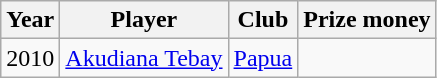<table class="wikitable">
<tr>
<th>Year</th>
<th>Player</th>
<th>Club</th>
<th>Prize money</th>
</tr>
<tr>
<td>2010</td>
<td> <a href='#'>Akudiana Tebay</a></td>
<td><a href='#'>Papua</a></td>
<td></td>
</tr>
</table>
